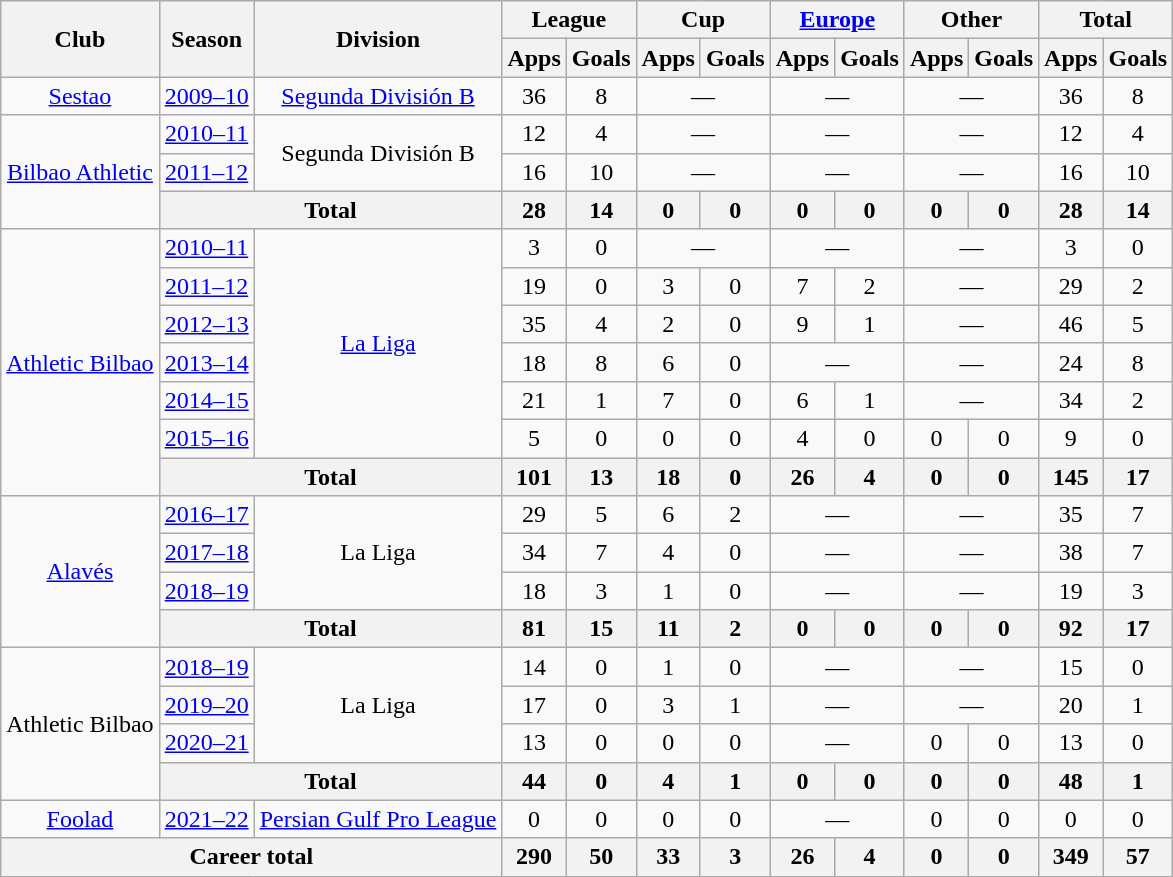<table class="wikitable" style="text-align: center">
<tr>
<th rowspan="2">Club</th>
<th rowspan="2">Season</th>
<th rowspan="2">Division</th>
<th colspan="2">League</th>
<th colspan="2">Cup</th>
<th colspan="2"><a href='#'>Europe</a></th>
<th colspan="2">Other</th>
<th colspan="2">Total</th>
</tr>
<tr>
<th>Apps</th>
<th>Goals</th>
<th>Apps</th>
<th>Goals</th>
<th>Apps</th>
<th>Goals</th>
<th>Apps</th>
<th>Goals</th>
<th>Apps</th>
<th>Goals</th>
</tr>
<tr>
<td><a href='#'>Sestao</a></td>
<td><a href='#'>2009–10</a></td>
<td><a href='#'>Segunda División B</a></td>
<td>36</td>
<td>8</td>
<td colspan="2">—</td>
<td colspan="2">—</td>
<td colspan="2">—</td>
<td>36</td>
<td>8</td>
</tr>
<tr>
<td rowspan="3"><a href='#'>Bilbao Athletic</a></td>
<td><a href='#'>2010–11</a></td>
<td rowspan="2">Segunda División B</td>
<td>12</td>
<td>4</td>
<td colspan="2">—</td>
<td colspan="2">—</td>
<td colspan="2">—</td>
<td>12</td>
<td>4</td>
</tr>
<tr>
<td><a href='#'>2011–12</a></td>
<td>16</td>
<td>10</td>
<td colspan="2">—</td>
<td colspan="2">—</td>
<td colspan="2">—</td>
<td>16</td>
<td>10</td>
</tr>
<tr>
<th colspan="2">Total</th>
<th>28</th>
<th>14</th>
<th>0</th>
<th>0</th>
<th>0</th>
<th>0</th>
<th>0</th>
<th>0</th>
<th>28</th>
<th>14</th>
</tr>
<tr>
<td rowspan="7"><a href='#'>Athletic Bilbao</a></td>
<td><a href='#'>2010–11</a></td>
<td rowspan="6"><a href='#'>La Liga</a></td>
<td>3</td>
<td>0</td>
<td colspan="2">—</td>
<td colspan="2">—</td>
<td colspan="2">—</td>
<td>3</td>
<td>0</td>
</tr>
<tr>
<td><a href='#'>2011–12</a></td>
<td>19</td>
<td>0</td>
<td>3</td>
<td>0</td>
<td>7</td>
<td>2</td>
<td colspan="2">—</td>
<td>29</td>
<td>2</td>
</tr>
<tr>
<td><a href='#'>2012–13</a></td>
<td>35</td>
<td>4</td>
<td>2</td>
<td>0</td>
<td>9</td>
<td>1</td>
<td colspan="2">—</td>
<td>46</td>
<td>5</td>
</tr>
<tr>
<td><a href='#'>2013–14</a></td>
<td>18</td>
<td>8</td>
<td>6</td>
<td>0</td>
<td colspan="2">—</td>
<td colspan="2">—</td>
<td>24</td>
<td>8</td>
</tr>
<tr>
<td><a href='#'>2014–15</a></td>
<td>21</td>
<td>1</td>
<td>7</td>
<td>0</td>
<td>6</td>
<td>1</td>
<td colspan="2">—</td>
<td>34</td>
<td>2</td>
</tr>
<tr>
<td><a href='#'>2015–16</a></td>
<td>5</td>
<td>0</td>
<td>0</td>
<td>0</td>
<td>4</td>
<td>0</td>
<td>0</td>
<td>0</td>
<td>9</td>
<td>0</td>
</tr>
<tr>
<th colspan="2">Total</th>
<th>101</th>
<th>13</th>
<th>18</th>
<th>0</th>
<th>26</th>
<th>4</th>
<th>0</th>
<th>0</th>
<th>145</th>
<th>17</th>
</tr>
<tr>
<td rowspan="4"><a href='#'>Alavés</a></td>
<td><a href='#'>2016–17</a></td>
<td rowspan="3">La Liga</td>
<td>29</td>
<td>5</td>
<td>6</td>
<td>2</td>
<td colspan="2">—</td>
<td colspan="2">—</td>
<td>35</td>
<td>7</td>
</tr>
<tr>
<td><a href='#'>2017–18</a></td>
<td>34</td>
<td>7</td>
<td>4</td>
<td>0</td>
<td colspan="2">—</td>
<td colspan="2">—</td>
<td>38</td>
<td>7</td>
</tr>
<tr>
<td><a href='#'>2018–19</a></td>
<td>18</td>
<td>3</td>
<td>1</td>
<td>0</td>
<td colspan="2">—</td>
<td colspan="2">—</td>
<td>19</td>
<td>3</td>
</tr>
<tr>
<th colspan="2">Total</th>
<th>81</th>
<th>15</th>
<th>11</th>
<th>2</th>
<th>0</th>
<th>0</th>
<th>0</th>
<th>0</th>
<th>92</th>
<th>17</th>
</tr>
<tr>
<td rowspan="4">Athletic Bilbao</td>
<td><a href='#'>2018–19</a></td>
<td rowspan="3">La Liga</td>
<td>14</td>
<td>0</td>
<td>1</td>
<td>0</td>
<td colspan="2">—</td>
<td colspan="2">—</td>
<td>15</td>
<td>0</td>
</tr>
<tr>
<td><a href='#'>2019–20</a></td>
<td>17</td>
<td>0</td>
<td>3</td>
<td>1</td>
<td colspan="2">—</td>
<td colspan="2">—</td>
<td>20</td>
<td>1</td>
</tr>
<tr>
<td><a href='#'>2020–21</a></td>
<td>13</td>
<td>0</td>
<td>0</td>
<td>0</td>
<td colspan="2">—</td>
<td>0</td>
<td>0</td>
<td>13</td>
<td>0</td>
</tr>
<tr>
<th colspan="2">Total</th>
<th>44</th>
<th>0</th>
<th>4</th>
<th>1</th>
<th>0</th>
<th>0</th>
<th>0</th>
<th>0</th>
<th>48</th>
<th>1</th>
</tr>
<tr>
<td><a href='#'>Foolad</a></td>
<td><a href='#'>2021–22</a></td>
<td><a href='#'>Persian Gulf Pro League</a></td>
<td>0</td>
<td>0</td>
<td>0</td>
<td>0</td>
<td colspan="2">—</td>
<td>0</td>
<td>0</td>
<td>0</td>
<td>0</td>
</tr>
<tr>
<th colspan="3">Career total</th>
<th>290</th>
<th>50</th>
<th>33</th>
<th>3</th>
<th>26</th>
<th>4</th>
<th>0</th>
<th>0</th>
<th>349</th>
<th>57</th>
</tr>
</table>
